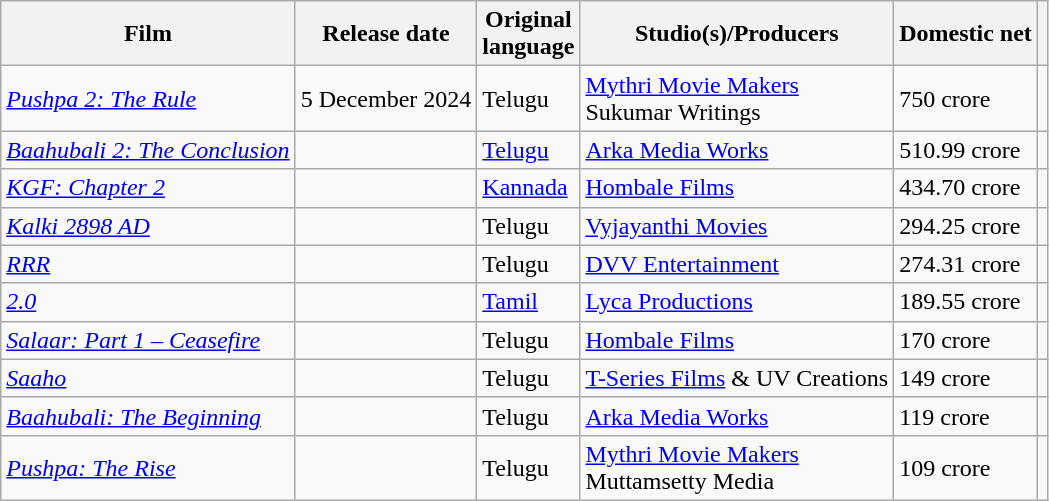<table class="wikitable sortable static-row-numbers static-row-header-hash">
<tr>
<th>Film</th>
<th>Release date</th>
<th>Original<br>language</th>
<th>Studio(s)/Producers</th>
<th>Domestic net</th>
<th class="unsortable"></th>
</tr>
<tr>
<td><em><a href='#'>Pushpa 2: The Rule</a></em></td>
<td>5 December 2024</td>
<td>Telugu</td>
<td><a href='#'>Mythri Movie Makers</a><br>Sukumar Writings</td>
<td> 750 crore</td>
<td></td>
</tr>
<tr>
<td><em><a href='#'>Baahubali 2: The Conclusion</a></em></td>
<td></td>
<td><a href='#'>Telugu</a></td>
<td><a href='#'>Arka Media Works</a></td>
<td>510.99 crore</td>
<td></td>
</tr>
<tr>
<td><em><a href='#'>KGF: Chapter 2</a></em></td>
<td></td>
<td><a href='#'>Kannada</a></td>
<td><a href='#'>Hombale Films</a></td>
<td>434.70 crore</td>
<td></td>
</tr>
<tr>
<td><em><a href='#'>Kalki 2898 AD</a></em></td>
<td></td>
<td>Telugu</td>
<td><a href='#'>Vyjayanthi Movies</a></td>
<td>294.25 crore</td>
<td></td>
</tr>
<tr>
<td><em><a href='#'>RRR</a></em></td>
<td></td>
<td>Telugu</td>
<td><a href='#'>DVV Entertainment</a></td>
<td>274.31 crore</td>
<td></td>
</tr>
<tr>
<td><em><a href='#'>2.0</a></em></td>
<td></td>
<td><a href='#'>Tamil</a></td>
<td><a href='#'>Lyca Productions</a></td>
<td>189.55 crore</td>
<td></td>
</tr>
<tr>
<td><em><a href='#'>Salaar: Part 1 – Ceasefire</a></em></td>
<td></td>
<td>Telugu</td>
<td><a href='#'>Hombale Films</a></td>
<td>170 crore</td>
<td></td>
</tr>
<tr>
<td><em><a href='#'>Saaho</a></em></td>
<td></td>
<td>Telugu</td>
<td><a href='#'>T-Series Films</a> & UV Creations</td>
<td>149 crore</td>
<td></td>
</tr>
<tr>
<td><em><a href='#'>Baahubali: The Beginning</a></em></td>
<td></td>
<td>Telugu</td>
<td><a href='#'>Arka Media Works</a></td>
<td>119 crore</td>
<td></td>
</tr>
<tr>
<td><em><a href='#'>Pushpa: The Rise</a></em></td>
<td></td>
<td>Telugu</td>
<td><a href='#'>Mythri Movie Makers</a><br>Muttamsetty Media</td>
<td>109 crore</td>
<td></td>
</tr>
</table>
